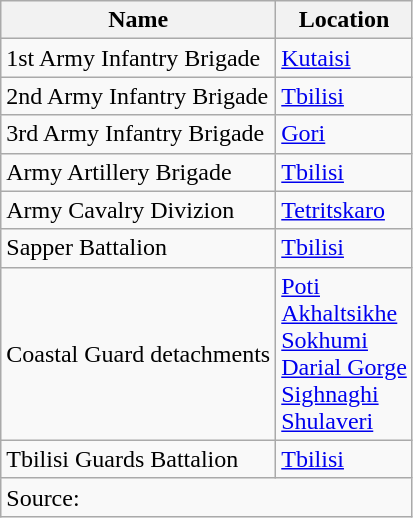<table class="wikitable">
<tr>
<th>Name</th>
<th>Location</th>
</tr>
<tr>
<td>1st Army Infantry Brigade</td>
<td><a href='#'>Kutaisi</a></td>
</tr>
<tr>
<td>2nd Army Infantry Brigade</td>
<td><a href='#'>Tbilisi</a></td>
</tr>
<tr>
<td>3rd Army Infantry Brigade</td>
<td><a href='#'>Gori</a></td>
</tr>
<tr>
<td>Army Artillery Brigade</td>
<td><a href='#'>Tbilisi</a></td>
</tr>
<tr>
<td>Army Cavalry Divizion</td>
<td><a href='#'>Tetritskaro</a></td>
</tr>
<tr>
<td>Sapper Battalion</td>
<td><a href='#'>Tbilisi</a></td>
</tr>
<tr>
<td>Coastal Guard detachments</td>
<td><a href='#'>Poti</a><br><a href='#'>Akhaltsikhe</a><br><a href='#'>Sokhumi</a><br><a href='#'>Darial Gorge</a><br><a href='#'>Sighnaghi</a><br><a href='#'>Shulaveri</a></td>
</tr>
<tr>
<td>Tbilisi Guards Battalion</td>
<td><a href='#'>Tbilisi</a></td>
</tr>
<tr>
<td colspan=2>Source:</td>
</tr>
</table>
